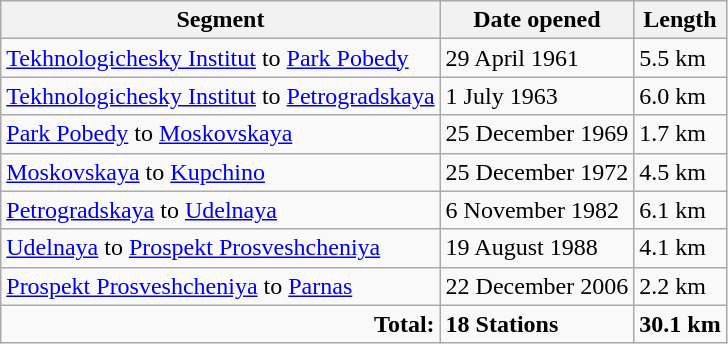<table class="wikitable" style="border-collapse: collapse; text-align: left;">
<tr>
<th>Segment</th>
<th>Date opened</th>
<th>Length</th>
</tr>
<tr>
<td><a href='#'>Tekhnologichesky Institut</a> to <a href='#'>Park Pobedy</a></td>
<td>29 April 1961</td>
<td>5.5 km</td>
</tr>
<tr>
<td><a href='#'>Tekhnologichesky Institut</a> to <a href='#'>Petrogradskaya</a></td>
<td>1 July 1963</td>
<td>6.0 km</td>
</tr>
<tr>
<td><a href='#'>Park Pobedy</a> to <a href='#'>Moskovskaya</a></td>
<td>25 December 1969</td>
<td>1.7 km</td>
</tr>
<tr>
<td><a href='#'>Moskovskaya</a> to <a href='#'>Kupchino</a></td>
<td>25 December 1972</td>
<td>4.5 km</td>
</tr>
<tr>
<td><a href='#'>Petrogradskaya</a> to <a href='#'>Udelnaya</a></td>
<td>6 November 1982</td>
<td>6.1 km</td>
</tr>
<tr>
<td><a href='#'>Udelnaya</a> to <a href='#'>Prospekt Prosveshcheniya</a></td>
<td>19 August 1988</td>
<td>4.1 km</td>
</tr>
<tr>
<td><a href='#'>Prospekt Prosveshcheniya</a> to <a href='#'>Parnas</a></td>
<td>22 December 2006</td>
<td>2.2 km</td>
</tr>
<tr>
<td style="text-align:right"><strong>Total:</strong></td>
<td><strong>18 Stations</strong></td>
<td><strong>30.1 km</strong></td>
</tr>
</table>
